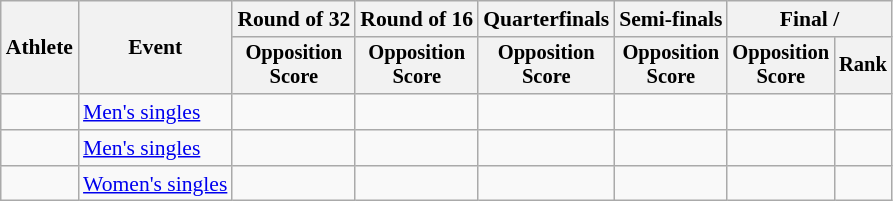<table class="wikitable" style="font-size:90%">
<tr>
<th rowspan=2>Athlete</th>
<th rowspan=2>Event</th>
<th>Round of 32</th>
<th>Round of 16</th>
<th>Quarterfinals</th>
<th>Semi-finals</th>
<th colspan=2>Final / </th>
</tr>
<tr style="font-size:95%">
<th>Opposition<br>Score</th>
<th>Opposition<br>Score</th>
<th>Opposition<br>Score</th>
<th>Opposition<br>Score</th>
<th>Opposition<br>Score</th>
<th>Rank</th>
</tr>
<tr align=center>
<td align=left></td>
<td align=left><a href='#'>Men's singles</a></td>
<td></td>
<td></td>
<td></td>
<td></td>
<td></td>
<td></td>
</tr>
<tr align=center>
<td align=left></td>
<td align=left><a href='#'>Men's singles</a></td>
<td></td>
<td></td>
<td></td>
<td></td>
<td></td>
<td></td>
</tr>
<tr align=center>
<td align=left></td>
<td align=left><a href='#'>Women's singles</a></td>
<td></td>
<td></td>
<td></td>
<td></td>
<td></td>
<td></td>
</tr>
</table>
